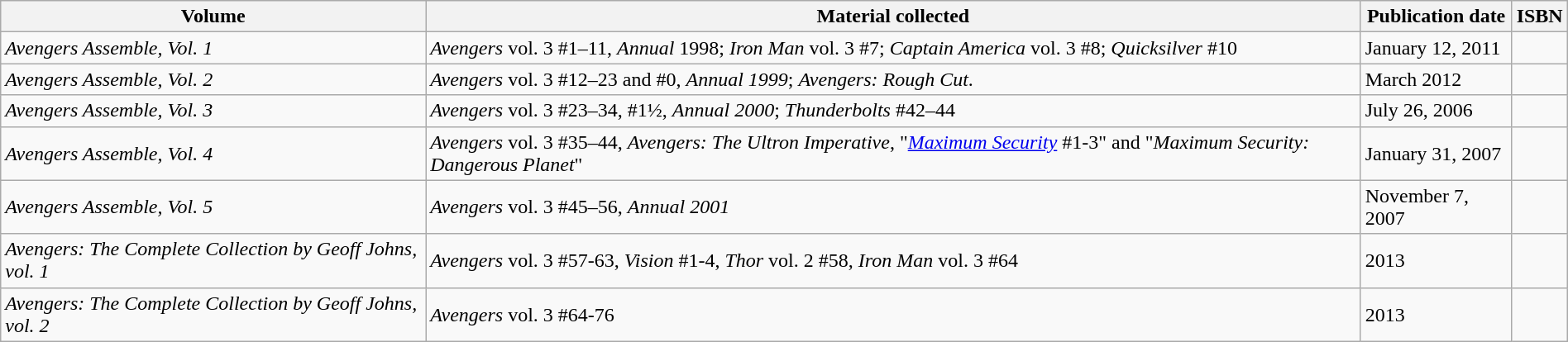<table class="wikitable" style="width:100%;">
<tr>
<th>Volume</th>
<th>Material collected</th>
<th>Publication date</th>
<th>ISBN</th>
</tr>
<tr>
<td><em>Avengers Assemble, Vol. 1</em></td>
<td><em>Avengers</em> vol. 3 #1–11, <em>Annual</em> 1998; <em>Iron Man</em> vol. 3 #7; <em>Captain America</em> vol. 3 #8; <em>Quicksilver</em> #10</td>
<td>January 12, 2011</td>
<td style="white-space:nowrap"></td>
</tr>
<tr>
<td><em>Avengers Assemble, Vol. 2</em></td>
<td><em>Avengers</em> vol. 3 #12–23 and #0, <em>Annual 1999</em>; <em>Avengers: Rough Cut</em>.</td>
<td>March 2012</td>
<td style="white-space:nowrap"></td>
</tr>
<tr>
<td><em>Avengers Assemble, Vol. 3</em></td>
<td><em>Avengers</em> vol. 3 #23–34, #1½, <em>Annual 2000</em>; <em>Thunderbolts</em> #42–44</td>
<td>July 26, 2006</td>
<td></td>
</tr>
<tr>
<td><em>Avengers Assemble, Vol. 4</em></td>
<td><em>Avengers</em> vol. 3 #35–44, <em>Avengers: The Ultron Imperative</em>, "<em><a href='#'>Maximum Security</a></em> #1-3" and "<em>Maximum Security: Dangerous Planet</em>"</td>
<td>January 31, 2007</td>
<td></td>
</tr>
<tr>
<td><em>Avengers Assemble, Vol. 5</em></td>
<td><em>Avengers</em> vol. 3 #45–56, <em>Annual 2001</em></td>
<td>November 7, 2007</td>
<td></td>
</tr>
<tr>
<td><em>Avengers: The Complete Collection by Geoff Johns, vol. 1</em></td>
<td><em>Avengers</em> vol. 3 #57-63, <em>Vision</em> #1-4, <em>Thor</em> vol. 2 #58, <em>Iron Man</em> vol. 3 #64</td>
<td>2013</td>
<td></td>
</tr>
<tr>
<td><em>Avengers: The Complete Collection by Geoff Johns, vol. 2</em></td>
<td><em>Avengers</em> vol. 3 #64-76</td>
<td>2013</td>
<td></td>
</tr>
</table>
